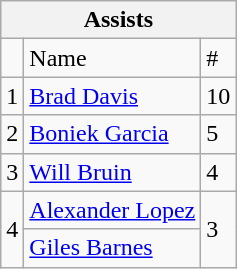<table class="wikitable">
<tr>
<th colspan="3">Assists</th>
</tr>
<tr>
<td></td>
<td>Name</td>
<td>#</td>
</tr>
<tr>
<td>1</td>
<td><a href='#'>Brad Davis</a></td>
<td>10</td>
</tr>
<tr>
<td>2</td>
<td><a href='#'>Boniek Garcia</a></td>
<td>5</td>
</tr>
<tr>
<td>3</td>
<td><a href='#'>Will Bruin</a></td>
<td>4</td>
</tr>
<tr>
<td rowspan="2">4</td>
<td><a href='#'>Alexander Lopez</a></td>
<td rowspan="2">3</td>
</tr>
<tr>
<td><a href='#'>Giles Barnes</a></td>
</tr>
</table>
